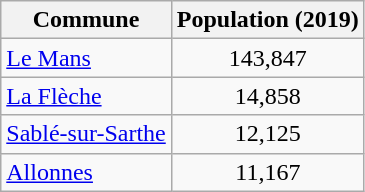<table class=wikitable>
<tr>
<th>Commune</th>
<th>Population (2019)</th>
</tr>
<tr>
<td><a href='#'>Le Mans</a></td>
<td style="text-align: center;">143,847</td>
</tr>
<tr>
<td><a href='#'>La Flèche</a></td>
<td style="text-align: center;">14,858</td>
</tr>
<tr>
<td><a href='#'>Sablé-sur-Sarthe</a></td>
<td style="text-align: center;">12,125</td>
</tr>
<tr>
<td><a href='#'>Allonnes</a></td>
<td style="text-align: center;">11,167</td>
</tr>
</table>
